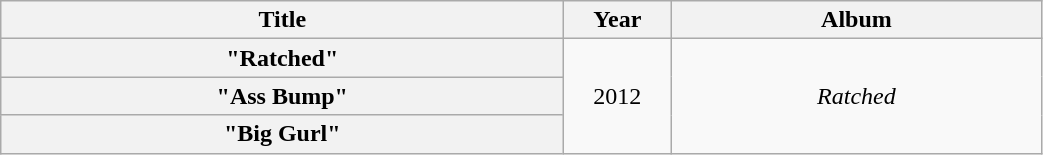<table class="wikitable plainrowheaders" style="text-align:center;" border="1">
<tr>
<th scope="col" style="width:23em;"><strong>Title</strong></th>
<th scope="col" style="width:4em;"><strong>Year</strong></th>
<th scope="col" style="width:15em;"><strong>Album</strong></th>
</tr>
<tr>
<th scope="row">"Ratched" </th>
<td rowspan="3">2012</td>
<td rowspan="3"><em>Ratched</em></td>
</tr>
<tr>
<th scope="row">"Ass Bump" </th>
</tr>
<tr>
<th scope="row">"Big Gurl" </th>
</tr>
</table>
